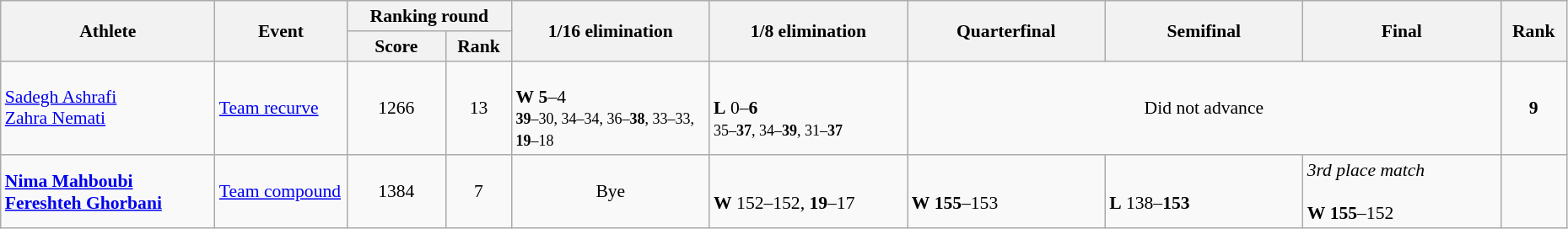<table class="wikitable" width="98%" style="text-align:left; font-size:90%">
<tr>
<th rowspan="2" width="13%">Athlete</th>
<th rowspan="2" width="8%">Event</th>
<th colspan="2">Ranking round</th>
<th rowspan="2" width="12%">1/16 elimination</th>
<th rowspan="2" width="12%">1/8 elimination</th>
<th rowspan="2" width="12%">Quarterfinal</th>
<th rowspan="2" width="12%">Semifinal</th>
<th rowspan="2" width="12%">Final</th>
<th rowspan="2" width="4%">Rank</th>
</tr>
<tr>
<th width="6%">Score</th>
<th width="4%">Rank</th>
</tr>
<tr>
<td><a href='#'>Sadegh Ashrafi</a><br><a href='#'>Zahra Nemati</a></td>
<td><a href='#'>Team recurve</a></td>
<td align=center>1266</td>
<td align=center>13 <strong></strong></td>
<td><br><strong>W</strong> <strong>5</strong>–4<br><small><strong>39</strong>–30, 34–34, 36–<strong>38</strong>, 33–33, <strong>19</strong>–18</small></td>
<td><br><strong>L</strong> 0–<strong>6</strong><br><small>35–<strong>37</strong>, 34–<strong>39</strong>, 31–<strong>37</strong></small></td>
<td colspan=3 align=center>Did not advance</td>
<td align=center><strong>9</strong></td>
</tr>
<tr>
<td><strong><a href='#'>Nima Mahboubi</a><br><a href='#'>Fereshteh Ghorbani</a></strong></td>
<td><a href='#'>Team compound</a></td>
<td align=center>1384</td>
<td align=center>7 <strong></strong></td>
<td align=center>Bye</td>
<td><br><strong>W</strong> 152–152, <strong>19</strong>–17 </td>
<td><br><strong>W</strong> <strong>155</strong>–153</td>
<td><br><strong>L</strong> 138–<strong>153</strong></td>
<td><em>3rd place match</em><br><br><strong>W</strong> <strong>155</strong>–152</td>
<td align=center></td>
</tr>
</table>
